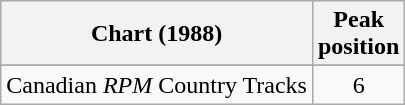<table class="wikitable sortable">
<tr>
<th align="left">Chart (1988)</th>
<th align="center">Peak<br>position</th>
</tr>
<tr>
</tr>
<tr>
<td align="left">Canadian <em>RPM</em> Country Tracks</td>
<td align="center">6</td>
</tr>
</table>
